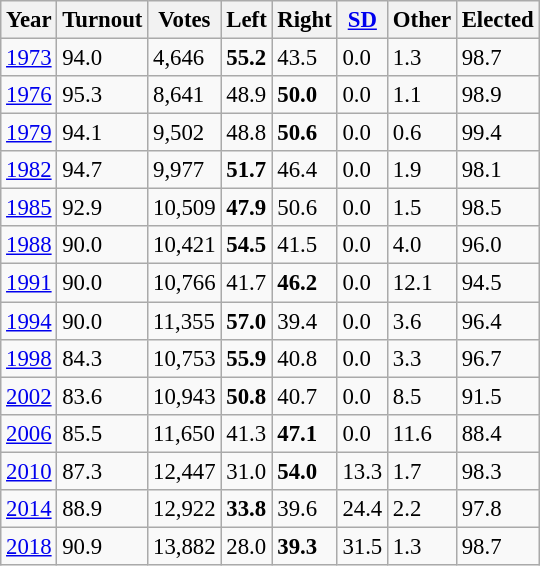<table class="wikitable sortable" style="font-size: 95%;">
<tr>
<th>Year</th>
<th>Turnout</th>
<th>Votes</th>
<th>Left</th>
<th>Right</th>
<th><a href='#'>SD</a></th>
<th>Other</th>
<th>Elected</th>
</tr>
<tr>
<td><a href='#'>1973</a></td>
<td>94.0</td>
<td>4,646</td>
<td><strong>55.2</strong></td>
<td>43.5</td>
<td>0.0</td>
<td>1.3</td>
<td>98.7</td>
</tr>
<tr>
<td><a href='#'>1976</a></td>
<td>95.3</td>
<td>8,641</td>
<td>48.9</td>
<td><strong>50.0</strong></td>
<td>0.0</td>
<td>1.1</td>
<td>98.9</td>
</tr>
<tr>
<td><a href='#'>1979</a></td>
<td>94.1</td>
<td>9,502</td>
<td>48.8</td>
<td><strong>50.6</strong></td>
<td>0.0</td>
<td>0.6</td>
<td>99.4</td>
</tr>
<tr>
<td><a href='#'>1982</a></td>
<td>94.7</td>
<td>9,977</td>
<td><strong>51.7</strong></td>
<td>46.4</td>
<td>0.0</td>
<td>1.9</td>
<td>98.1</td>
</tr>
<tr>
<td><a href='#'>1985</a></td>
<td>92.9</td>
<td>10,509</td>
<td><strong>47.9</strong></td>
<td>50.6</td>
<td>0.0</td>
<td>1.5</td>
<td>98.5</td>
</tr>
<tr>
<td><a href='#'>1988</a></td>
<td>90.0</td>
<td>10,421</td>
<td><strong>54.5</strong></td>
<td>41.5</td>
<td>0.0</td>
<td>4.0</td>
<td>96.0</td>
</tr>
<tr>
<td><a href='#'>1991</a></td>
<td>90.0</td>
<td>10,766</td>
<td>41.7</td>
<td><strong>46.2</strong></td>
<td>0.0</td>
<td>12.1</td>
<td>94.5</td>
</tr>
<tr>
<td><a href='#'>1994</a></td>
<td>90.0</td>
<td>11,355</td>
<td><strong>57.0</strong></td>
<td>39.4</td>
<td>0.0</td>
<td>3.6</td>
<td>96.4</td>
</tr>
<tr>
<td><a href='#'>1998</a></td>
<td>84.3</td>
<td>10,753</td>
<td><strong>55.9</strong></td>
<td>40.8</td>
<td>0.0</td>
<td>3.3</td>
<td>96.7</td>
</tr>
<tr>
<td><a href='#'>2002</a></td>
<td>83.6</td>
<td>10,943</td>
<td><strong>50.8</strong></td>
<td>40.7</td>
<td>0.0</td>
<td>8.5</td>
<td>91.5</td>
</tr>
<tr>
<td><a href='#'>2006</a></td>
<td>85.5</td>
<td>11,650</td>
<td>41.3</td>
<td><strong>47.1</strong></td>
<td>0.0</td>
<td>11.6</td>
<td>88.4</td>
</tr>
<tr>
<td><a href='#'>2010</a></td>
<td>87.3</td>
<td>12,447</td>
<td>31.0</td>
<td><strong>54.0</strong></td>
<td>13.3</td>
<td>1.7</td>
<td>98.3</td>
</tr>
<tr>
<td><a href='#'>2014</a></td>
<td>88.9</td>
<td>12,922</td>
<td><strong>33.8</strong></td>
<td>39.6</td>
<td>24.4</td>
<td>2.2</td>
<td>97.8</td>
</tr>
<tr>
<td><a href='#'>2018</a></td>
<td>90.9</td>
<td>13,882</td>
<td>28.0</td>
<td><strong>39.3</strong></td>
<td>31.5</td>
<td>1.3</td>
<td>98.7</td>
</tr>
</table>
